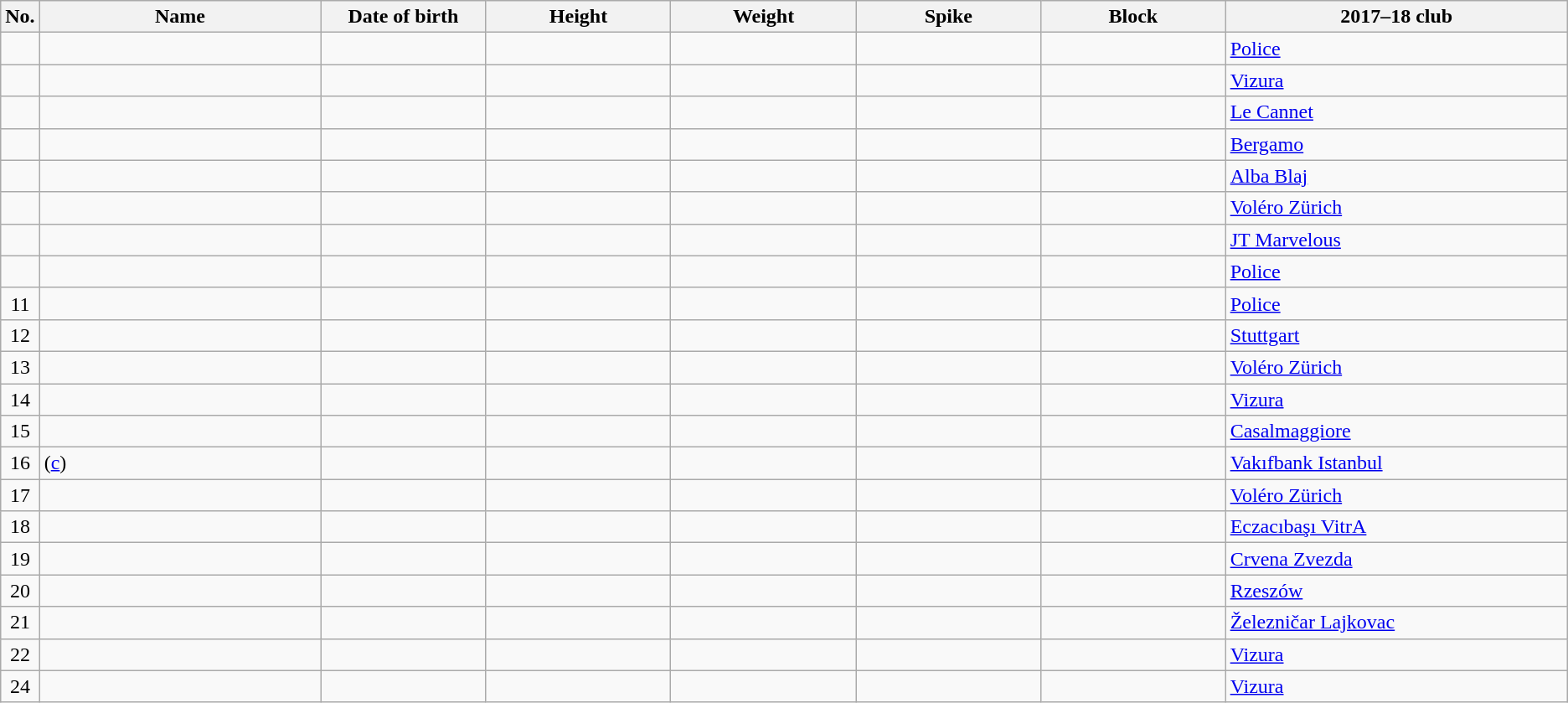<table class="wikitable sortable" style="font-size:100%; text-align:center;">
<tr>
<th>No.</th>
<th style="width:14em">Name</th>
<th style="width:8em">Date of birth</th>
<th style="width:9em">Height</th>
<th style="width:9em">Weight</th>
<th style="width:9em">Spike</th>
<th style="width:9em">Block</th>
<th style="width:17em">2017–18 club</th>
</tr>
<tr>
<td></td>
<td align=left></td>
<td align=right></td>
<td></td>
<td></td>
<td></td>
<td></td>
<td align=left> <a href='#'>Police</a></td>
</tr>
<tr>
<td></td>
<td align=left></td>
<td align=right></td>
<td></td>
<td></td>
<td></td>
<td></td>
<td align=left> <a href='#'>Vizura</a></td>
</tr>
<tr>
<td></td>
<td align=left></td>
<td align=right></td>
<td></td>
<td></td>
<td></td>
<td></td>
<td align=left> <a href='#'>Le Cannet</a></td>
</tr>
<tr>
<td></td>
<td align=left></td>
<td align=right></td>
<td></td>
<td></td>
<td></td>
<td></td>
<td align=left> <a href='#'>Bergamo</a></td>
</tr>
<tr>
<td></td>
<td align=left></td>
<td align=right></td>
<td></td>
<td></td>
<td></td>
<td></td>
<td align=left> <a href='#'>Alba Blaj</a></td>
</tr>
<tr>
<td></td>
<td align=left></td>
<td align=right></td>
<td></td>
<td></td>
<td></td>
<td></td>
<td align=left> <a href='#'>Voléro Zürich</a></td>
</tr>
<tr>
<td></td>
<td align=left></td>
<td align=right></td>
<td></td>
<td></td>
<td></td>
<td></td>
<td align=left> <a href='#'>JT Marvelous</a></td>
</tr>
<tr>
<td></td>
<td align=left></td>
<td align=right></td>
<td></td>
<td></td>
<td></td>
<td></td>
<td align=left> <a href='#'>Police</a></td>
</tr>
<tr>
<td>11</td>
<td align=left></td>
<td align=right></td>
<td></td>
<td></td>
<td></td>
<td></td>
<td align=left> <a href='#'>Police</a></td>
</tr>
<tr>
<td>12</td>
<td align=left></td>
<td align=right></td>
<td></td>
<td></td>
<td></td>
<td></td>
<td align=left> <a href='#'>Stuttgart</a></td>
</tr>
<tr>
<td>13</td>
<td align=left></td>
<td align=right></td>
<td></td>
<td></td>
<td></td>
<td></td>
<td align=left> <a href='#'>Voléro Zürich</a></td>
</tr>
<tr>
<td>14</td>
<td align=left></td>
<td align=right></td>
<td></td>
<td></td>
<td></td>
<td></td>
<td align=left> <a href='#'>Vizura</a></td>
</tr>
<tr>
<td>15</td>
<td align=left></td>
<td align=right></td>
<td></td>
<td></td>
<td></td>
<td></td>
<td align=left> <a href='#'>Casalmaggiore</a></td>
</tr>
<tr>
<td>16</td>
<td align=left> (<a href='#'>c</a>)</td>
<td align=right></td>
<td></td>
<td></td>
<td></td>
<td></td>
<td align=left> <a href='#'>Vakıfbank Istanbul</a></td>
</tr>
<tr>
<td>17</td>
<td align=left></td>
<td align=right></td>
<td></td>
<td></td>
<td></td>
<td></td>
<td align=left> <a href='#'>Voléro Zürich</a></td>
</tr>
<tr>
<td>18</td>
<td align=left></td>
<td align=right></td>
<td></td>
<td></td>
<td></td>
<td></td>
<td align=left> <a href='#'>Eczacıbaşı VitrA</a></td>
</tr>
<tr>
<td>19</td>
<td align=left></td>
<td align=right></td>
<td></td>
<td></td>
<td></td>
<td></td>
<td align=left> <a href='#'>Crvena Zvezda</a></td>
</tr>
<tr>
<td>20</td>
<td align=left></td>
<td align=right></td>
<td></td>
<td></td>
<td></td>
<td></td>
<td align=left> <a href='#'>Rzeszów</a></td>
</tr>
<tr>
<td>21</td>
<td align=left></td>
<td align=right></td>
<td></td>
<td></td>
<td></td>
<td></td>
<td align=left> <a href='#'>Železničar Lajkovac</a></td>
</tr>
<tr>
<td>22</td>
<td align=left></td>
<td align=right></td>
<td></td>
<td></td>
<td></td>
<td></td>
<td align=left> <a href='#'>Vizura</a></td>
</tr>
<tr>
<td>24</td>
<td align=left></td>
<td align=right></td>
<td></td>
<td></td>
<td></td>
<td></td>
<td align=left> <a href='#'>Vizura</a></td>
</tr>
</table>
